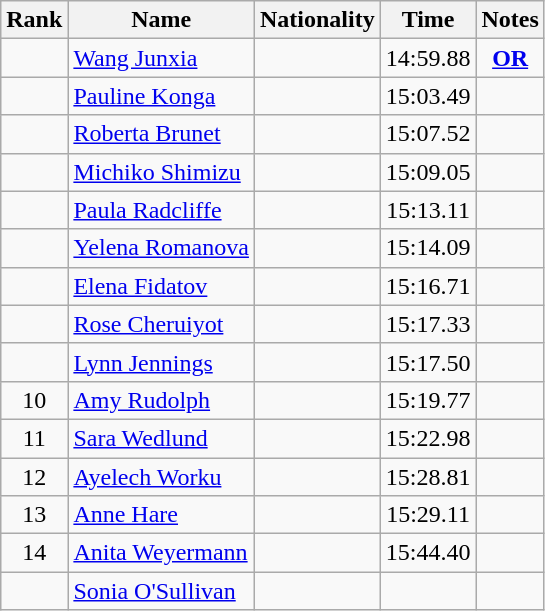<table class="wikitable sortable" style="text-align:center">
<tr>
<th>Rank</th>
<th>Name</th>
<th>Nationality</th>
<th>Time</th>
<th>Notes</th>
</tr>
<tr>
<td></td>
<td align=left><a href='#'>Wang Junxia</a></td>
<td align=left></td>
<td>14:59.88</td>
<td><strong><a href='#'>OR</a></strong></td>
</tr>
<tr>
<td></td>
<td align=left><a href='#'>Pauline Konga</a></td>
<td align=left></td>
<td>15:03.49</td>
<td></td>
</tr>
<tr>
<td></td>
<td align=left><a href='#'>Roberta Brunet</a></td>
<td align=left></td>
<td>15:07.52</td>
<td></td>
</tr>
<tr>
<td></td>
<td align=left><a href='#'>Michiko Shimizu</a></td>
<td align=left></td>
<td>15:09.05</td>
<td></td>
</tr>
<tr>
<td></td>
<td align=left><a href='#'>Paula Radcliffe</a></td>
<td align=left></td>
<td>15:13.11</td>
<td></td>
</tr>
<tr>
<td></td>
<td align=left><a href='#'>Yelena Romanova</a></td>
<td align=left></td>
<td>15:14.09</td>
<td></td>
</tr>
<tr>
<td></td>
<td align=left><a href='#'>Elena Fidatov</a></td>
<td align=left></td>
<td>15:16.71</td>
<td></td>
</tr>
<tr>
<td></td>
<td align=left><a href='#'>Rose Cheruiyot</a></td>
<td align=left></td>
<td>15:17.33</td>
<td></td>
</tr>
<tr>
<td></td>
<td align=left><a href='#'>Lynn Jennings</a></td>
<td align=left></td>
<td>15:17.50</td>
<td></td>
</tr>
<tr>
<td>10</td>
<td align=left><a href='#'>Amy Rudolph</a></td>
<td align=left></td>
<td>15:19.77</td>
<td></td>
</tr>
<tr>
<td>11</td>
<td align=left><a href='#'>Sara Wedlund</a></td>
<td align=left></td>
<td>15:22.98</td>
<td></td>
</tr>
<tr>
<td>12</td>
<td align=left><a href='#'>Ayelech Worku</a></td>
<td align=left></td>
<td>15:28.81</td>
<td></td>
</tr>
<tr>
<td>13</td>
<td align=left><a href='#'>Anne Hare</a></td>
<td align=left></td>
<td>15:29.11</td>
<td></td>
</tr>
<tr>
<td>14</td>
<td align=left><a href='#'>Anita Weyermann</a></td>
<td align=left></td>
<td>15:44.40</td>
<td></td>
</tr>
<tr>
<td></td>
<td align=left><a href='#'>Sonia O'Sullivan</a></td>
<td align=left></td>
<td></td>
<td></td>
</tr>
</table>
